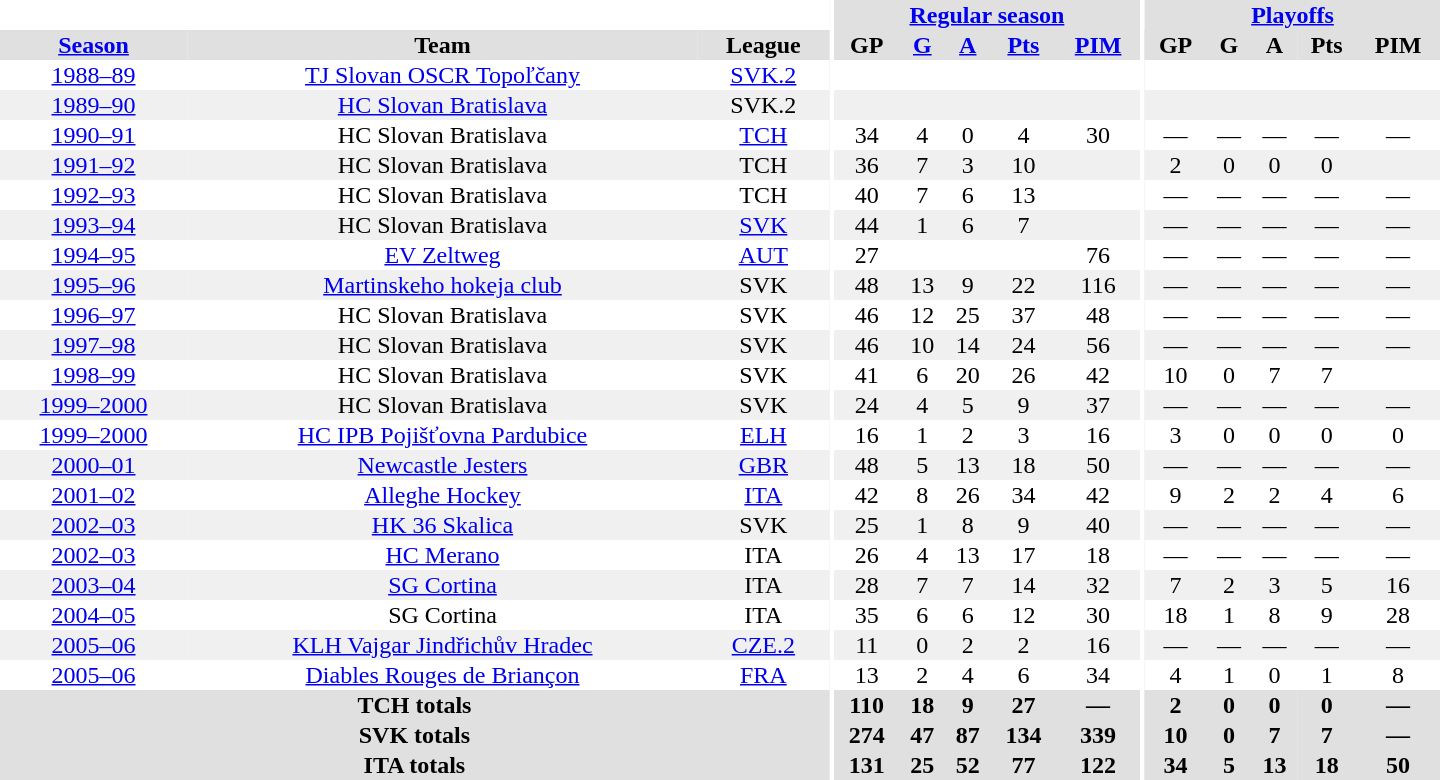<table border="0" cellpadding="1" cellspacing="0" style="text-align:center; width:60em">
<tr bgcolor="#e0e0e0">
<th colspan="3" bgcolor="#ffffff"></th>
<th rowspan="100" bgcolor="#ffffff"></th>
<th colspan="5"><a href='#'>Regular season</a></th>
<th rowspan="100" bgcolor="#ffffff"></th>
<th colspan="5"><a href='#'>Playoffs</a></th>
</tr>
<tr bgcolor="#e0e0e0">
<th><a href='#'>Season</a></th>
<th>Team</th>
<th>League</th>
<th>GP</th>
<th><a href='#'>G</a></th>
<th><a href='#'>A</a></th>
<th><a href='#'>Pts</a></th>
<th><a href='#'>PIM</a></th>
<th>GP</th>
<th>G</th>
<th>A</th>
<th>Pts</th>
<th>PIM</th>
</tr>
<tr>
<td><a href='#'>1988–89</a></td>
<td><a href='#'>TJ Slovan OSCR Topoľčany</a></td>
<td><a href='#'>SVK.2</a></td>
<td></td>
<td></td>
<td></td>
<td></td>
<td></td>
<td></td>
<td></td>
<td></td>
<td></td>
<td></td>
</tr>
<tr bgcolor="#f0f0f0">
<td><a href='#'>1989–90</a></td>
<td><a href='#'>HC Slovan Bratislava</a></td>
<td>SVK.2</td>
<td></td>
<td></td>
<td></td>
<td></td>
<td></td>
<td></td>
<td></td>
<td></td>
<td></td>
<td></td>
</tr>
<tr>
<td><a href='#'>1990–91</a></td>
<td>HC Slovan Bratislava</td>
<td><a href='#'>TCH</a></td>
<td>34</td>
<td>4</td>
<td>0</td>
<td>4</td>
<td>30</td>
<td>—</td>
<td>—</td>
<td>—</td>
<td>—</td>
<td>—</td>
</tr>
<tr bgcolor="#f0f0f0">
<td><a href='#'>1991–92</a></td>
<td>HC Slovan Bratislava</td>
<td>TCH</td>
<td>36</td>
<td>7</td>
<td>3</td>
<td>10</td>
<td></td>
<td>2</td>
<td>0</td>
<td>0</td>
<td>0</td>
<td></td>
</tr>
<tr>
<td><a href='#'>1992–93</a></td>
<td>HC Slovan Bratislava</td>
<td>TCH</td>
<td>40</td>
<td>7</td>
<td>6</td>
<td>13</td>
<td></td>
<td>—</td>
<td>—</td>
<td>—</td>
<td>—</td>
<td>—</td>
</tr>
<tr bgcolor="#f0f0f0">
<td><a href='#'>1993–94</a></td>
<td>HC Slovan Bratislava</td>
<td><a href='#'>SVK</a></td>
<td>44</td>
<td>1</td>
<td>6</td>
<td>7</td>
<td></td>
<td>—</td>
<td>—</td>
<td>—</td>
<td>—</td>
<td>—</td>
</tr>
<tr>
<td><a href='#'>1994–95</a></td>
<td><a href='#'>EV Zeltweg</a></td>
<td><a href='#'>AUT</a></td>
<td>27</td>
<td></td>
<td></td>
<td></td>
<td>76</td>
<td>—</td>
<td>—</td>
<td>—</td>
<td>—</td>
<td>—</td>
</tr>
<tr bgcolor="#f0f0f0">
<td><a href='#'>1995–96</a></td>
<td><a href='#'>Martinskeho hokeja club</a></td>
<td>SVK</td>
<td>48</td>
<td>13</td>
<td>9</td>
<td>22</td>
<td>116</td>
<td>—</td>
<td>—</td>
<td>—</td>
<td>—</td>
<td>—</td>
</tr>
<tr>
<td><a href='#'>1996–97</a></td>
<td>HC Slovan Bratislava</td>
<td>SVK</td>
<td>46</td>
<td>12</td>
<td>25</td>
<td>37</td>
<td>48</td>
<td>—</td>
<td>—</td>
<td>—</td>
<td>—</td>
<td>—</td>
</tr>
<tr bgcolor="#f0f0f0">
<td><a href='#'>1997–98</a></td>
<td>HC Slovan Bratislava</td>
<td>SVK</td>
<td>46</td>
<td>10</td>
<td>14</td>
<td>24</td>
<td>56</td>
<td>—</td>
<td>—</td>
<td>—</td>
<td>—</td>
<td>—</td>
</tr>
<tr>
<td><a href='#'>1998–99</a></td>
<td>HC Slovan Bratislava</td>
<td>SVK</td>
<td>41</td>
<td>6</td>
<td>20</td>
<td>26</td>
<td>42</td>
<td>10</td>
<td>0</td>
<td>7</td>
<td>7</td>
<td></td>
</tr>
<tr bgcolor="#f0f0f0">
<td><a href='#'>1999–2000</a></td>
<td>HC Slovan Bratislava</td>
<td>SVK</td>
<td>24</td>
<td>4</td>
<td>5</td>
<td>9</td>
<td>37</td>
<td>—</td>
<td>—</td>
<td>—</td>
<td>—</td>
<td>—</td>
</tr>
<tr>
<td><a href='#'>1999–2000</a></td>
<td><a href='#'>HC IPB Pojišťovna Pardubice</a></td>
<td><a href='#'>ELH</a></td>
<td>16</td>
<td>1</td>
<td>2</td>
<td>3</td>
<td>16</td>
<td>3</td>
<td>0</td>
<td>0</td>
<td>0</td>
<td>0</td>
</tr>
<tr bgcolor="#f0f0f0">
<td><a href='#'>2000–01</a></td>
<td><a href='#'>Newcastle Jesters</a></td>
<td><a href='#'>GBR</a></td>
<td>48</td>
<td>5</td>
<td>13</td>
<td>18</td>
<td>50</td>
<td>—</td>
<td>—</td>
<td>—</td>
<td>—</td>
<td>—</td>
</tr>
<tr>
<td><a href='#'>2001–02</a></td>
<td><a href='#'>Alleghe Hockey</a></td>
<td><a href='#'>ITA</a></td>
<td>42</td>
<td>8</td>
<td>26</td>
<td>34</td>
<td>42</td>
<td>9</td>
<td>2</td>
<td>2</td>
<td>4</td>
<td>6</td>
</tr>
<tr bgcolor="#f0f0f0">
<td><a href='#'>2002–03</a></td>
<td><a href='#'>HK 36 Skalica</a></td>
<td>SVK</td>
<td>25</td>
<td>1</td>
<td>8</td>
<td>9</td>
<td>40</td>
<td>—</td>
<td>—</td>
<td>—</td>
<td>—</td>
<td>—</td>
</tr>
<tr>
<td><a href='#'>2002–03</a></td>
<td><a href='#'>HC Merano</a></td>
<td>ITA</td>
<td>26</td>
<td>4</td>
<td>13</td>
<td>17</td>
<td>18</td>
<td>—</td>
<td>—</td>
<td>—</td>
<td>—</td>
<td>—</td>
</tr>
<tr bgcolor="#f0f0f0">
<td><a href='#'>2003–04</a></td>
<td><a href='#'>SG Cortina</a></td>
<td>ITA</td>
<td>28</td>
<td>7</td>
<td>7</td>
<td>14</td>
<td>32</td>
<td>7</td>
<td>2</td>
<td>3</td>
<td>5</td>
<td>16</td>
</tr>
<tr>
<td><a href='#'>2004–05</a></td>
<td>SG Cortina</td>
<td>ITA</td>
<td>35</td>
<td>6</td>
<td>6</td>
<td>12</td>
<td>30</td>
<td>18</td>
<td>1</td>
<td>8</td>
<td>9</td>
<td>28</td>
</tr>
<tr bgcolor="#f0f0f0">
<td><a href='#'>2005–06</a></td>
<td><a href='#'>KLH Vajgar Jindřichův Hradec</a></td>
<td><a href='#'>CZE.2</a></td>
<td>11</td>
<td>0</td>
<td>2</td>
<td>2</td>
<td>16</td>
<td>—</td>
<td>—</td>
<td>—</td>
<td>—</td>
<td>—</td>
</tr>
<tr>
<td><a href='#'>2005–06</a></td>
<td><a href='#'>Diables Rouges de Briançon</a></td>
<td><a href='#'>FRA</a></td>
<td>13</td>
<td>2</td>
<td>4</td>
<td>6</td>
<td>34</td>
<td>4</td>
<td>1</td>
<td>0</td>
<td>1</td>
<td>8</td>
</tr>
<tr bgcolor="#e0e0e0">
<th colspan="3">TCH totals</th>
<th>110</th>
<th>18</th>
<th>9</th>
<th>27</th>
<th>—</th>
<th>2</th>
<th>0</th>
<th>0</th>
<th>0</th>
<th>—</th>
</tr>
<tr bgcolor="#e0e0e0">
<th colspan="3">SVK totals</th>
<th>274</th>
<th>47</th>
<th>87</th>
<th>134</th>
<th>339</th>
<th>10</th>
<th>0</th>
<th>7</th>
<th>7</th>
<th>—</th>
</tr>
<tr bgcolor="#e0e0e0">
<th colspan="3">ITA totals</th>
<th>131</th>
<th>25</th>
<th>52</th>
<th>77</th>
<th>122</th>
<th>34</th>
<th>5</th>
<th>13</th>
<th>18</th>
<th>50</th>
</tr>
</table>
